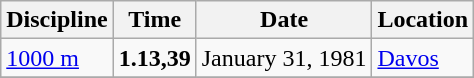<table class='wikitable'>
<tr>
<th>Discipline</th>
<th>Time</th>
<th>Date</th>
<th>Location</th>
</tr>
<tr>
<td><a href='#'>1000 m</a></td>
<td><strong>1.13,39</strong></td>
<td>January 31, 1981</td>
<td align=left> <a href='#'>Davos</a></td>
</tr>
<tr Davos>
</tr>
</table>
